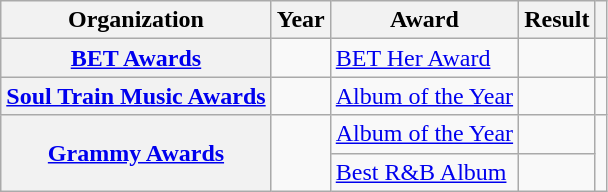<table class="wikitable sortable plainrowheaders">
<tr>
<th scope="col">Organization</th>
<th scope="col">Year</th>
<th scope="col">Award</th>
<th scope="col">Result</th>
<th scope="col" class="unsortable"></th>
</tr>
<tr>
<th scope="row"><a href='#'>BET Awards</a></th>
<td></td>
<td><a href='#'>BET Her Award</a></td>
<td></td>
<td></td>
</tr>
<tr>
<th scope="row"><a href='#'>Soul Train Music Awards</a></th>
<td></td>
<td><a href='#'>Album of the Year</a></td>
<td></td>
<td></td>
</tr>
<tr>
<th scope="row" rowspan="2"><a href='#'>Grammy Awards</a></th>
<td rowspan="2"></td>
<td><a href='#'>Album of the Year</a></td>
<td></td>
<td rowspan="2"></td>
</tr>
<tr>
<td><a href='#'>Best R&B Album</a></td>
<td></td>
</tr>
</table>
